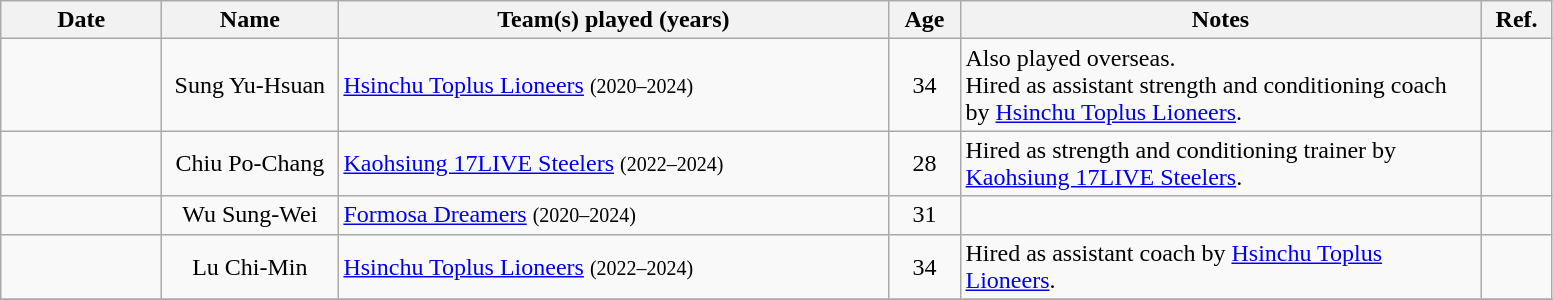<table class="wikitable sortable" style="text-align:center">
<tr>
<th style="width:100px">Date</th>
<th style="width:110px">Name</th>
<th style="width:360px">Team(s) played (years)</th>
<th style="width:40px">Age</th>
<th style="width:340px">Notes</th>
<th style="width:40px">Ref.</th>
</tr>
<tr>
<td align="center"></td>
<td align="center">Sung Yu-Hsuan</td>
<td align="left"><a href='#'>Hsinchu Toplus Lioneers</a> <small>(2020–2024)</small></td>
<td align="center">34</td>
<td align="left">Also played overseas.<br>Hired as assistant strength and conditioning coach by <a href='#'>Hsinchu Toplus Lioneers</a>.</td>
<td align="center"></td>
</tr>
<tr>
<td align="center"></td>
<td align="center">Chiu Po-Chang</td>
<td align="left"><a href='#'>Kaohsiung 17LIVE Steelers</a> <small>(2022–2024)</small></td>
<td align="center">28</td>
<td align="left">Hired as strength and conditioning trainer by <a href='#'>Kaohsiung 17LIVE Steelers</a>.</td>
<td align="center"></td>
</tr>
<tr>
<td align="center"></td>
<td align="center">Wu Sung-Wei</td>
<td align="left"><a href='#'>Formosa Dreamers</a> <small>(2020–2024)</small></td>
<td align="center">31</td>
<td align="left"></td>
<td align="center"></td>
</tr>
<tr>
<td align="center"></td>
<td align="center">Lu Chi-Min</td>
<td align="left"><a href='#'>Hsinchu Toplus Lioneers</a> <small>(2022–2024)</small></td>
<td align="center">34</td>
<td align="left">Hired as assistant coach by <a href='#'>Hsinchu Toplus Lioneers</a>.</td>
<td align="center"></td>
</tr>
<tr>
</tr>
</table>
